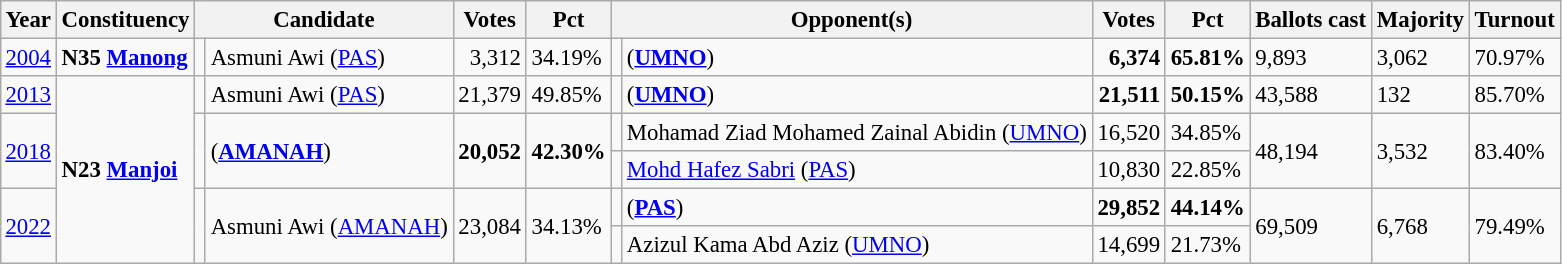<table class="wikitable" style="margin:0.5em ; font-size:95%">
<tr>
<th>Year</th>
<th>Constituency</th>
<th colspan=2>Candidate</th>
<th>Votes</th>
<th>Pct</th>
<th colspan=2>Opponent(s)</th>
<th>Votes</th>
<th>Pct</th>
<th>Ballots cast</th>
<th>Majority</th>
<th>Turnout</th>
</tr>
<tr>
<td><a href='#'>2004</a></td>
<td><strong>N35 <a href='#'>Manong</a></strong></td>
<td></td>
<td>Asmuni Awi (<a href='#'>PAS</a>)</td>
<td align="right">3,312</td>
<td>34.19%</td>
<td></td>
<td> (<a href='#'><strong>UMNO</strong></a>)</td>
<td align="right"><strong>6,374</strong></td>
<td><strong>65.81%</strong></td>
<td>9,893</td>
<td>3,062</td>
<td>70.97%</td>
</tr>
<tr>
<td><a href='#'>2013</a></td>
<td rowspan=6><strong>N23 <a href='#'>Manjoi</a></strong></td>
<td></td>
<td>Asmuni Awi (<a href='#'>PAS</a>)</td>
<td align="right">21,379</td>
<td>49.85%</td>
<td></td>
<td> (<a href='#'><strong>UMNO</strong></a>)</td>
<td align="right"><strong>21,511</strong></td>
<td><strong>50.15%</strong></td>
<td>43,588</td>
<td>132</td>
<td>85.70%</td>
</tr>
<tr>
<td rowspan=2><a href='#'>2018</a></td>
<td rowspan=2 ></td>
<td rowspan=2> (<a href='#'><strong>AMANAH</strong></a>)</td>
<td rowspan=2 align="right"><strong>20,052</strong></td>
<td rowspan=2><strong>42.30%</strong></td>
<td></td>
<td>Mohamad Ziad Mohamed Zainal Abidin (<a href='#'>UMNO</a>)</td>
<td align="right">16,520</td>
<td>34.85%</td>
<td rowspan=2>48,194</td>
<td rowspan=2>3,532</td>
<td rowspan=2>83.40%</td>
</tr>
<tr>
<td></td>
<td><a href='#'>Mohd Hafez Sabri</a> (<a href='#'>PAS</a>)</td>
<td align="right">10,830</td>
<td>22.85%</td>
</tr>
<tr>
<td rowspan=2><a href='#'>2022</a></td>
<td rowspan=2 ></td>
<td rowspan=2>Asmuni Awi (<a href='#'>AMANAH</a>)</td>
<td rowspan=2 align="right">23,084</td>
<td rowspan=2>34.13%</td>
<td bgcolor=></td>
<td> (<a href='#'><strong>PAS</strong></a>)</td>
<td align="right"><strong>29,852</strong></td>
<td><strong>44.14%</strong></td>
<td rowspan=2>69,509</td>
<td rowspan=2>6,768</td>
<td rowspan=2>79.49%</td>
</tr>
<tr>
<td></td>
<td>Azizul Kama Abd Aziz (<a href='#'>UMNO</a>)</td>
<td align="right">14,699</td>
<td>21.73%</td>
</tr>
</table>
